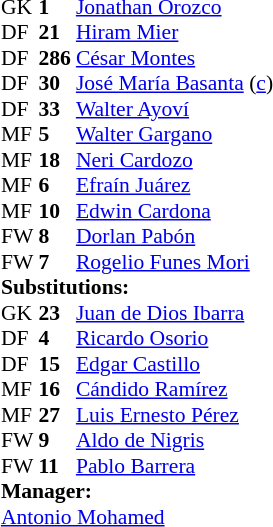<table style="font-size:90%" cellspacing=0 cellpadding=0 align=center>
<tr>
<th width=25></th>
<th width=25></th>
</tr>
<tr>
<td>GK</td>
<td><strong>1</strong></td>
<td> <a href='#'>Jonathan Orozco</a></td>
</tr>
<tr>
<td>DF</td>
<td><strong>21</strong></td>
<td> <a href='#'>Hiram Mier</a></td>
<td></td>
<td></td>
</tr>
<tr>
<td>DF</td>
<td><strong>286</strong></td>
<td> <a href='#'>César Montes</a></td>
</tr>
<tr>
<td>DF</td>
<td><strong>30</strong></td>
<td> <a href='#'>José María Basanta</a> (<a href='#'>c</a>)</td>
</tr>
<tr>
<td>DF</td>
<td><strong>33</strong></td>
<td> <a href='#'>Walter Ayoví</a></td>
</tr>
<tr>
<td>MF</td>
<td><strong>5</strong></td>
<td> <a href='#'>Walter Gargano</a></td>
</tr>
<tr>
<td>MF</td>
<td><strong>18</strong></td>
<td> <a href='#'>Neri Cardozo</a></td>
<td></td>
</tr>
<tr>
<td>MF</td>
<td><strong>6</strong></td>
<td> <a href='#'>Efraín Juárez</a></td>
<td></td>
</tr>
<tr>
<td>MF</td>
<td><strong>10</strong></td>
<td> <a href='#'>Edwin Cardona</a></td>
</tr>
<tr>
<td>FW</td>
<td><strong>8</strong></td>
<td> <a href='#'>Dorlan Pabón</a></td>
<td></td>
<td></td>
</tr>
<tr>
<td>FW</td>
<td><strong>7</strong></td>
<td> <a href='#'>Rogelio Funes Mori</a></td>
<td></td>
<td></td>
</tr>
<tr>
<td colspan=3><strong>Substitutions:</strong></td>
</tr>
<tr>
<td>GK</td>
<td><strong>23</strong></td>
<td> <a href='#'>Juan de Dios Ibarra</a></td>
</tr>
<tr>
<td>DF</td>
<td><strong>4</strong></td>
<td> <a href='#'>Ricardo Osorio</a></td>
</tr>
<tr>
<td>DF</td>
<td><strong>15</strong></td>
<td> <a href='#'>Edgar Castillo</a></td>
</tr>
<tr>
<td>MF</td>
<td><strong>16</strong></td>
<td> <a href='#'>Cándido Ramírez</a></td>
<td></td>
<td></td>
</tr>
<tr>
<td>MF</td>
<td><strong>27</strong></td>
<td> <a href='#'>Luis Ernesto Pérez</a></td>
</tr>
<tr>
<td>FW</td>
<td><strong>9</strong></td>
<td> <a href='#'>Aldo de Nigris</a></td>
<td></td>
<td></td>
</tr>
<tr>
<td>FW</td>
<td><strong>11</strong></td>
<td> <a href='#'>Pablo Barrera</a></td>
<td></td>
<td></td>
</tr>
<tr>
<td colspan=3><strong>Manager:</strong></td>
</tr>
<tr>
<td colspan=4> <a href='#'>Antonio Mohamed</a></td>
</tr>
</table>
